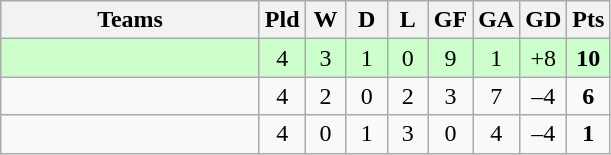<table class="wikitable" style="text-align: center;">
<tr>
<th width=165>Teams</th>
<th width=20>Pld</th>
<th width=20>W</th>
<th width=20>D</th>
<th width=20>L</th>
<th width=20>GF</th>
<th width=20>GA</th>
<th width=20>GD</th>
<th width=20>Pts</th>
</tr>
<tr align=center style="background:#ccffcc;">
<td style="text-align:left;"></td>
<td>4</td>
<td>3</td>
<td>1</td>
<td>0</td>
<td>9</td>
<td>1</td>
<td>+8</td>
<td><strong>10</strong></td>
</tr>
<tr align=center>
<td style="text-align:left;"></td>
<td>4</td>
<td>2</td>
<td>0</td>
<td>2</td>
<td>3</td>
<td>7</td>
<td>–4</td>
<td><strong>6</strong></td>
</tr>
<tr align=center>
<td style="text-align:left;"></td>
<td>4</td>
<td>0</td>
<td>1</td>
<td>3</td>
<td>0</td>
<td>4</td>
<td>–4</td>
<td><strong>1</strong></td>
</tr>
</table>
